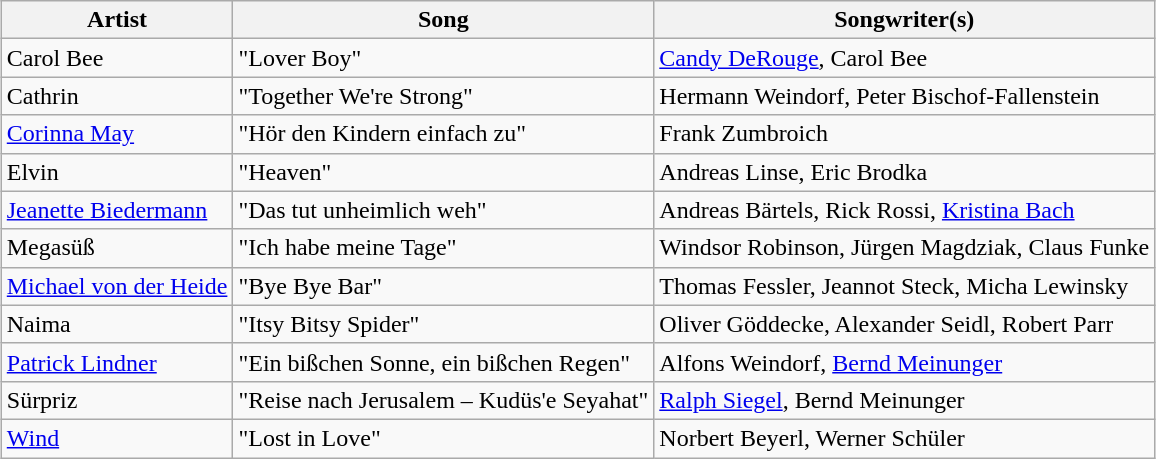<table class="sortable wikitable" style="margin: 1em auto 1em auto;">
<tr>
<th>Artist</th>
<th>Song</th>
<th>Songwriter(s)</th>
</tr>
<tr>
<td>Carol Bee</td>
<td>"Lover Boy"</td>
<td><a href='#'>Candy DeRouge</a>, Carol Bee</td>
</tr>
<tr>
<td>Cathrin</td>
<td>"Together We're Strong"</td>
<td>Hermann Weindorf, Peter Bischof-Fallenstein</td>
</tr>
<tr>
<td><a href='#'>Corinna May</a></td>
<td>"Hör den Kindern einfach zu"</td>
<td>Frank Zumbroich</td>
</tr>
<tr>
<td>Elvin</td>
<td>"Heaven"</td>
<td>Andreas Linse, Eric Brodka</td>
</tr>
<tr>
<td><a href='#'>Jeanette Biedermann</a></td>
<td>"Das tut unheimlich weh"</td>
<td>Andreas Bärtels, Rick Rossi, <a href='#'>Kristina Bach</a></td>
</tr>
<tr>
<td>Megasüß</td>
<td>"Ich habe meine Tage"</td>
<td>Windsor Robinson, Jürgen Magdziak, Claus Funke</td>
</tr>
<tr>
<td><a href='#'>Michael von der Heide</a></td>
<td>"Bye Bye Bar"</td>
<td>Thomas Fessler, Jeannot Steck, Micha Lewinsky</td>
</tr>
<tr>
<td>Naima</td>
<td>"Itsy Bitsy Spider"</td>
<td>Oliver Göddecke, Alexander Seidl, Robert Parr</td>
</tr>
<tr>
<td><a href='#'>Patrick Lindner</a></td>
<td>"Ein bißchen Sonne, ein bißchen Regen"</td>
<td>Alfons Weindorf, <a href='#'>Bernd Meinunger</a></td>
</tr>
<tr>
<td>Sürpriz</td>
<td>"Reise nach Jerusalem – Kudüs'e Seyahat"</td>
<td><a href='#'>Ralph Siegel</a>, Bernd Meinunger</td>
</tr>
<tr>
<td><a href='#'>Wind</a></td>
<td>"Lost in Love"</td>
<td>Norbert Beyerl, Werner Schüler</td>
</tr>
</table>
